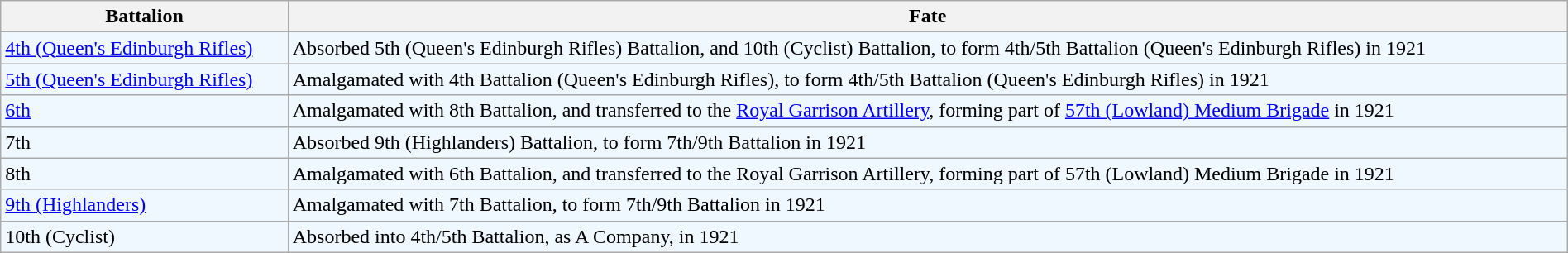<table class="wikitable" style="width:100%;">
<tr>
<th>Battalion</th>
<th>Fate</th>
</tr>
<tr style="background:#f0f8ff;">
<td><a href='#'>4th (Queen's Edinburgh Rifles)</a></td>
<td>Absorbed 5th (Queen's Edinburgh Rifles) Battalion, and 10th (Cyclist) Battalion, to form 4th/5th Battalion (Queen's Edinburgh Rifles) in 1921</td>
</tr>
<tr style="background:#f0f8ff;">
<td><a href='#'>5th (Queen's Edinburgh Rifles)</a></td>
<td>Amalgamated with 4th Battalion (Queen's Edinburgh Rifles), to form 4th/5th Battalion (Queen's Edinburgh Rifles) in 1921</td>
</tr>
<tr style="background:#f0f8ff;">
<td><a href='#'>6th</a></td>
<td>Amalgamated with 8th Battalion, and transferred to the <a href='#'>Royal Garrison Artillery</a>, forming part of <a href='#'>57th (Lowland) Medium Brigade</a> in 1921</td>
</tr>
<tr style="background:#f0f8ff;">
<td>7th</td>
<td>Absorbed 9th (Highlanders) Battalion, to form 7th/9th Battalion in 1921</td>
</tr>
<tr style="background:#f0f8ff;">
<td>8th</td>
<td>Amalgamated with 6th Battalion, and transferred to the Royal Garrison Artillery, forming part of 57th (Lowland) Medium Brigade in 1921</td>
</tr>
<tr style="background:#f0f8ff;">
<td><a href='#'>9th (Highlanders)</a></td>
<td>Amalgamated with 7th Battalion, to form 7th/9th Battalion in 1921</td>
</tr>
<tr style="background:#f0f8ff;">
<td>10th (Cyclist)</td>
<td>Absorbed into 4th/5th Battalion, as A Company, in 1921</td>
</tr>
</table>
